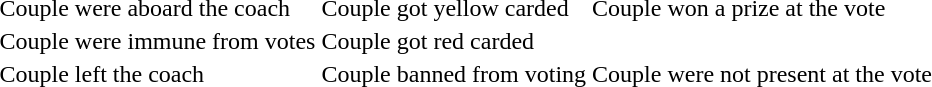<table>
<tr>
<td> Couple were aboard the coach</td>
<td> Couple got yellow carded</td>
<td> Couple won a prize at the vote</td>
</tr>
<tr>
<td> Couple were immune from votes</td>
<td> Couple got red carded</td>
</tr>
<tr>
<td> Couple left the coach</td>
<td> Couple banned from voting</td>
<td> Couple were not present at the vote</td>
</tr>
</table>
